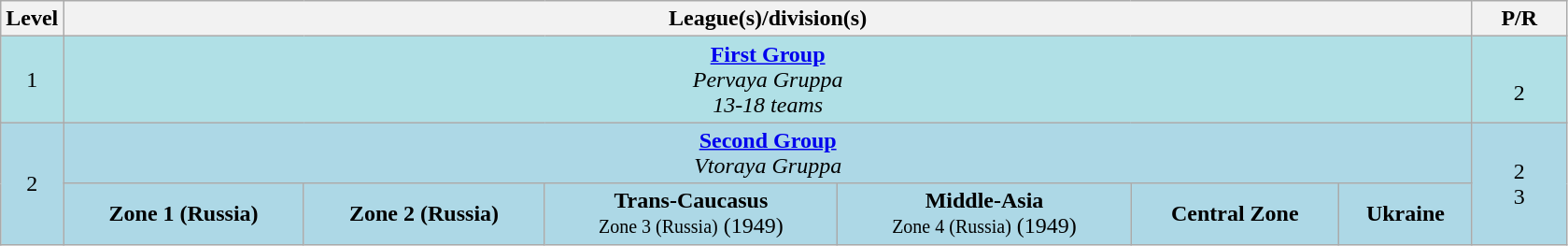<table class="wikitable" style="text-align:center">
<tr>
<th style="width:4%">Level</th>
<th colspan="6" style="width:90%">League(s)/division(s)</th>
<th style="width:6%">P/R</th>
</tr>
<tr bgcolor=powderblue>
<td>1</td>
<td colspan="6"><strong><a href='#'>First Group</a></strong><br><em>Pervaya Gruppa</em><br><em>13-18 teams</em></td>
<td><br> 2</td>
</tr>
<tr bgcolor=lightblue>
<td rowspan="2">2</td>
<td colspan="6"><strong><a href='#'>Second Group</a></strong><br><em>Vtoraya Gruppa</em><br></td>
<td rowspan="2"> 2<br> 3</td>
</tr>
<tr bgcolor=lightblue>
<td><strong>Zone 1 (Russia)</strong><br></td>
<td><strong>Zone 2 (Russia)</strong><br></td>
<td><strong>Trans-Caucasus</strong><br><small>Zone 3 (Russia)</small> (1949)</td>
<td><strong>Middle-Asia</strong><br><small>Zone 4 (Russia)</small> (1949)</td>
<td><strong>Central Zone</strong><br></td>
<td><strong>Ukraine</strong><br></td>
</tr>
</table>
